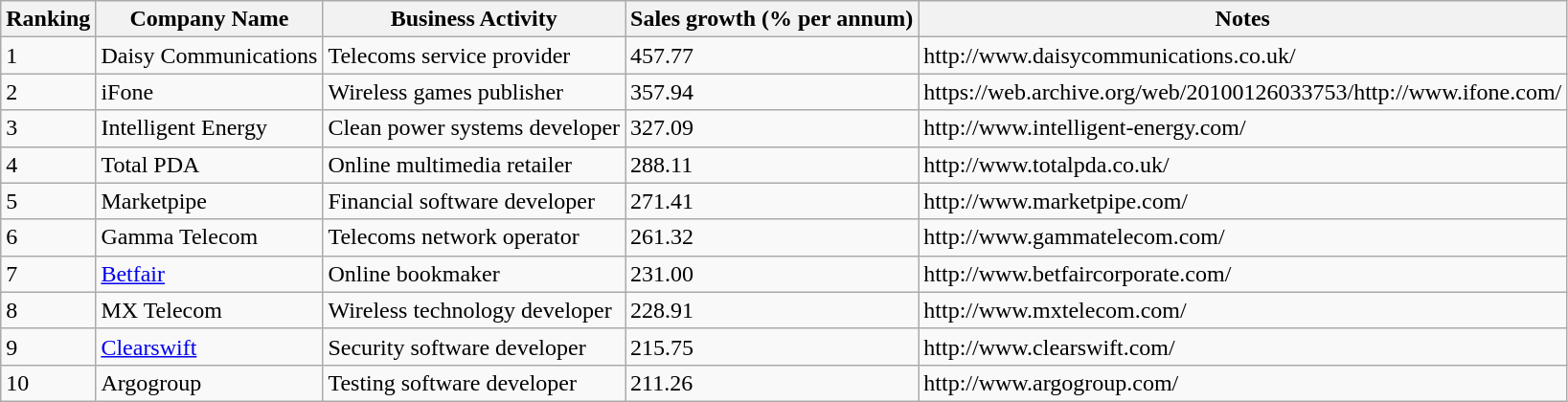<table class="wikitable sortable">
<tr>
<th>Ranking</th>
<th>Company Name</th>
<th>Business Activity</th>
<th>Sales growth (% per annum)</th>
<th>Notes</th>
</tr>
<tr>
<td>1</td>
<td>Daisy Communications</td>
<td>Telecoms service provider</td>
<td>457.77</td>
<td>http://www.daisycommunications.co.uk/</td>
</tr>
<tr>
<td>2</td>
<td>iFone</td>
<td>Wireless games publisher</td>
<td>357.94</td>
<td>https://web.archive.org/web/20100126033753/http://www.ifone.com/</td>
</tr>
<tr>
<td>3</td>
<td>Intelligent Energy</td>
<td>Clean power systems developer</td>
<td>327.09</td>
<td>http://www.intelligent-energy.com/</td>
</tr>
<tr>
<td>4</td>
<td>Total PDA</td>
<td>Online multimedia retailer</td>
<td>288.11</td>
<td>http://www.totalpda.co.uk/</td>
</tr>
<tr>
<td>5</td>
<td>Marketpipe</td>
<td>Financial software developer</td>
<td>271.41</td>
<td>http://www.marketpipe.com/</td>
</tr>
<tr>
<td>6</td>
<td>Gamma Telecom</td>
<td>Telecoms network operator</td>
<td>261.32</td>
<td>http://www.gammatelecom.com/</td>
</tr>
<tr>
<td>7</td>
<td><a href='#'>Betfair</a></td>
<td>Online bookmaker</td>
<td>231.00</td>
<td>http://www.betfaircorporate.com/</td>
</tr>
<tr>
<td>8</td>
<td>MX Telecom</td>
<td>Wireless technology developer</td>
<td>228.91</td>
<td>http://www.mxtelecom.com/</td>
</tr>
<tr>
<td>9</td>
<td><a href='#'>Clearswift</a></td>
<td>Security software developer</td>
<td>215.75</td>
<td>http://www.clearswift.com/</td>
</tr>
<tr>
<td>10</td>
<td>Argogroup</td>
<td>Testing software developer</td>
<td>211.26</td>
<td>http://www.argogroup.com/</td>
</tr>
</table>
